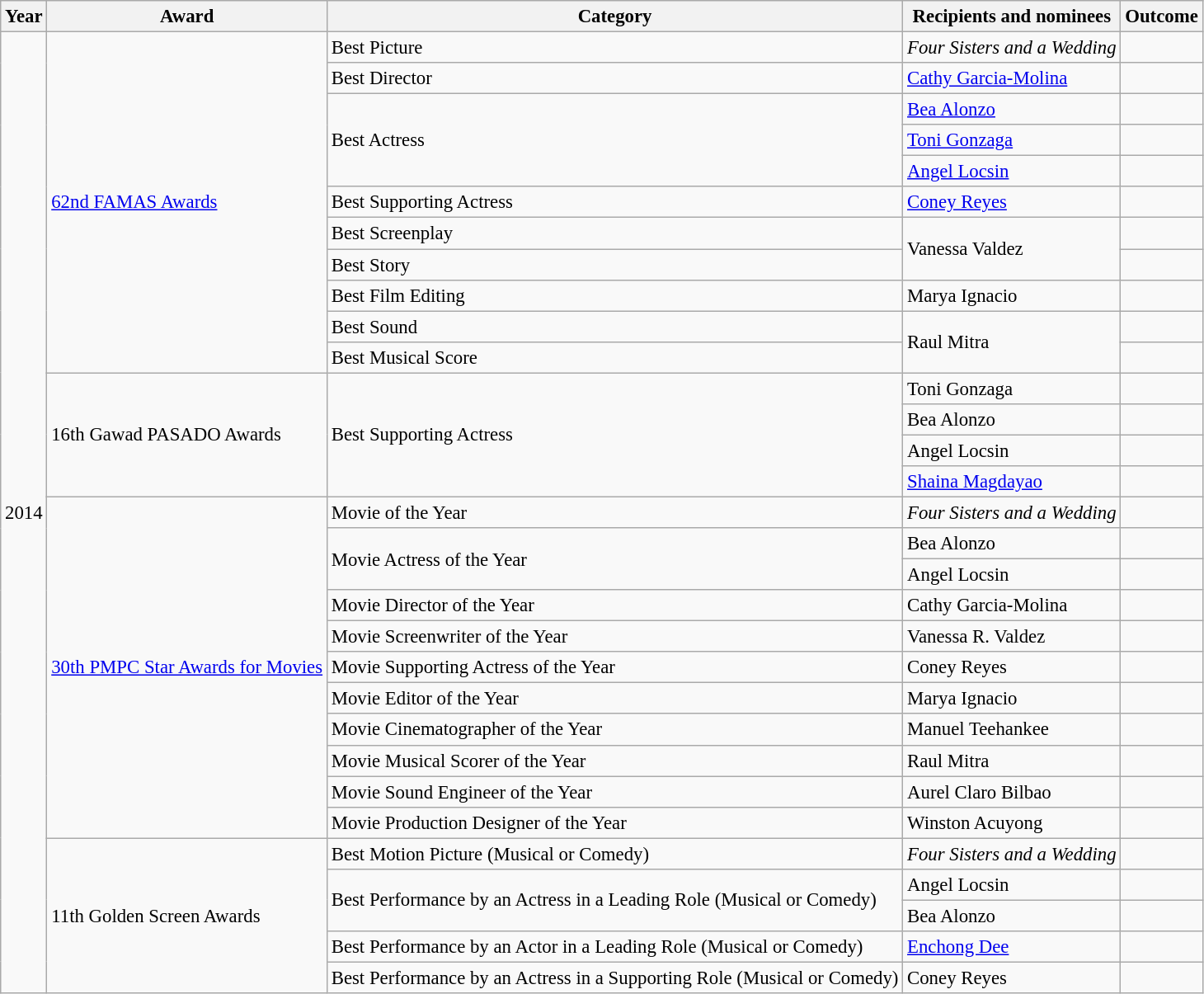<table class="wikitable" style="font-size: 95%;">
<tr>
<th>Year</th>
<th>Award</th>
<th>Category</th>
<th>Recipients and nominees</th>
<th>Outcome</th>
</tr>
<tr>
<td rowspan="31">2014</td>
<td rowspan="11"><a href='#'>62nd FAMAS Awards</a></td>
<td>Best Picture</td>
<td><em>Four Sisters and a Wedding</em></td>
<td></td>
</tr>
<tr>
<td>Best Director</td>
<td><a href='#'>Cathy Garcia-Molina</a></td>
<td></td>
</tr>
<tr>
<td rowspan="3">Best Actress</td>
<td><a href='#'>Bea Alonzo</a></td>
<td></td>
</tr>
<tr>
<td><a href='#'>Toni Gonzaga</a></td>
<td></td>
</tr>
<tr>
<td><a href='#'>Angel Locsin</a></td>
<td></td>
</tr>
<tr>
<td>Best Supporting Actress</td>
<td><a href='#'>Coney Reyes</a></td>
<td></td>
</tr>
<tr>
<td>Best Screenplay</td>
<td rowspan="2">Vanessa Valdez</td>
<td></td>
</tr>
<tr>
<td>Best Story</td>
<td></td>
</tr>
<tr>
<td>Best Film Editing</td>
<td>Marya Ignacio</td>
<td></td>
</tr>
<tr>
<td>Best Sound</td>
<td rowspan="2">Raul Mitra</td>
<td></td>
</tr>
<tr>
<td>Best Musical Score</td>
<td></td>
</tr>
<tr>
<td rowspan="4">16th Gawad PASADO Awards</td>
<td rowspan="4">Best Supporting Actress</td>
<td>Toni Gonzaga</td>
<td></td>
</tr>
<tr>
<td>Bea Alonzo</td>
<td></td>
</tr>
<tr>
<td>Angel Locsin</td>
<td></td>
</tr>
<tr>
<td><a href='#'>Shaina Magdayao</a></td>
<td></td>
</tr>
<tr>
<td rowspan="11"><a href='#'>30th PMPC Star Awards for Movies</a></td>
<td>Movie of the Year</td>
<td><em>Four Sisters and a Wedding</em></td>
<td></td>
</tr>
<tr>
<td rowspan="2">Movie Actress of the Year</td>
<td>Bea Alonzo</td>
<td></td>
</tr>
<tr>
<td>Angel Locsin</td>
<td></td>
</tr>
<tr>
<td>Movie Director of the Year</td>
<td>Cathy Garcia-Molina</td>
<td></td>
</tr>
<tr>
<td>Movie Screenwriter of the Year</td>
<td>Vanessa R. Valdez</td>
<td></td>
</tr>
<tr>
<td>Movie Supporting Actress of the Year</td>
<td>Coney Reyes</td>
<td></td>
</tr>
<tr>
<td>Movie Editor of the Year</td>
<td>Marya Ignacio</td>
<td></td>
</tr>
<tr>
<td>Movie Cinematographer of the Year</td>
<td>Manuel Teehankee</td>
<td></td>
</tr>
<tr>
<td>Movie Musical Scorer of the Year</td>
<td>Raul Mitra</td>
<td></td>
</tr>
<tr>
<td>Movie Sound Engineer of the Year</td>
<td>Aurel Claro Bilbao</td>
<td></td>
</tr>
<tr>
<td>Movie Production Designer of the Year</td>
<td>Winston Acuyong</td>
<td></td>
</tr>
<tr>
<td rowspan="5">11th Golden Screen Awards</td>
<td>Best Motion Picture (Musical or Comedy)</td>
<td><em>Four Sisters and a Wedding</em></td>
<td></td>
</tr>
<tr>
<td rowspan="2">Best Performance by an Actress in a Leading Role (Musical or Comedy)</td>
<td>Angel Locsin</td>
<td></td>
</tr>
<tr>
<td>Bea Alonzo</td>
<td></td>
</tr>
<tr>
<td>Best Performance by an Actor in a Leading Role (Musical or Comedy)</td>
<td><a href='#'>Enchong Dee</a></td>
<td></td>
</tr>
<tr>
<td>Best Performance by an Actress in a Supporting Role (Musical or Comedy)</td>
<td>Coney Reyes</td>
<td></td>
</tr>
</table>
